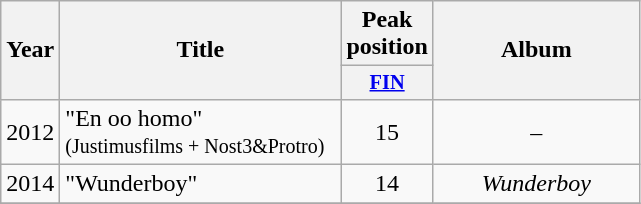<table class="wikitable">
<tr>
<th rowspan="2">Year</th>
<th rowspan="2" style="width:180px;">Title</th>
<th colspan="1">Peak<br>position</th>
<th rowspan="2" style="width:130px;">Album</th>
</tr>
<tr>
<th style="width;font-size:85%"><a href='#'>FIN</a> <br></th>
</tr>
<tr>
<td>2012</td>
<td>"En oo homo"<br><small> (Justimusfilms + Nost3&Protro)</small></td>
<td style="text-align:center;">15</td>
<td style="text-align:center;">–</td>
</tr>
<tr>
<td>2014</td>
<td>"Wunderboy"</td>
<td style="text-align:center;">14</td>
<td style="text-align:center;"><em>Wunderboy</em></td>
</tr>
<tr>
</tr>
</table>
